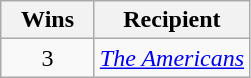<table class="wikitable" rowspan="2" style="text-align:center;" background: #f6e39c;>
<tr>
<th scope="col" style="width:55px;">Wins</th>
<th scope="col" style="text-align:center;">Recipient</th>
</tr>
<tr>
<td style="text-align: center;">3</td>
<td><em><a href='#'>The Americans</a></em></td>
</tr>
</table>
